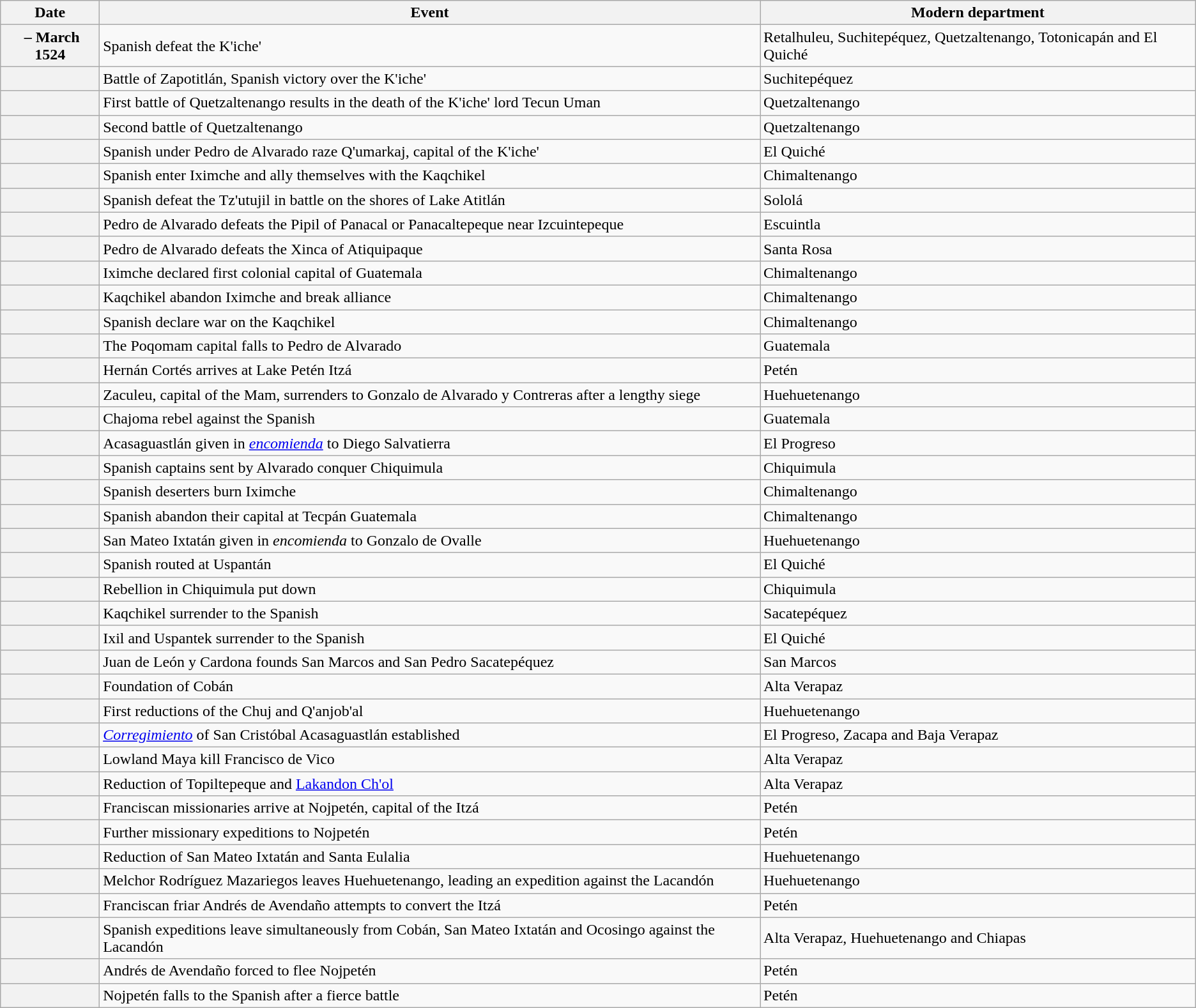<table class="wikitable plainrowheaders collapsible sortable" style="margin: 0.5em;">
<tr>
<th scope="col">Date</th>
<th scope="col">Event</th>
<th scope="col">Modern department</th>
</tr>
<tr>
<th scope="row"> – March 1524</th>
<td>Spanish defeat the K'iche'</td>
<td>Retalhuleu, Suchitepéquez, Quetzaltenango, Totonicapán and El Quiché</td>
</tr>
<tr>
<th scope="row"></th>
<td>Battle of Zapotitlán, Spanish victory over the K'iche'</td>
<td>Suchitepéquez</td>
</tr>
<tr>
<th scope="row"></th>
<td>First battle of Quetzaltenango results in the death of the K'iche' lord Tecun Uman</td>
<td>Quetzaltenango</td>
</tr>
<tr>
<th scope="row"></th>
<td>Second battle of Quetzaltenango</td>
<td>Quetzaltenango</td>
</tr>
<tr>
<th scope="row"></th>
<td>Spanish under Pedro de Alvarado raze Q'umarkaj, capital of the K'iche'</td>
<td>El Quiché</td>
</tr>
<tr>
<th scope="row"></th>
<td>Spanish enter Iximche and ally themselves with the Kaqchikel</td>
<td>Chimaltenango</td>
</tr>
<tr>
<th scope="row"></th>
<td>Spanish defeat the Tz'utujil in battle on the shores of Lake Atitlán</td>
<td>Sololá</td>
</tr>
<tr>
<th scope="row"></th>
<td>Pedro de Alvarado defeats the Pipil of Panacal or Panacaltepeque near Izcuintepeque</td>
<td>Escuintla</td>
</tr>
<tr>
<th scope="row"></th>
<td>Pedro de Alvarado defeats the Xinca of Atiquipaque</td>
<td>Santa Rosa</td>
</tr>
<tr>
<th scope="row"></th>
<td>Iximche declared first colonial capital of Guatemala</td>
<td>Chimaltenango</td>
</tr>
<tr>
<th scope="row"></th>
<td>Kaqchikel abandon Iximche and break alliance</td>
<td>Chimaltenango</td>
</tr>
<tr>
<th scope="row"></th>
<td>Spanish declare war on the Kaqchikel</td>
<td>Chimaltenango</td>
</tr>
<tr>
<th scope="row"></th>
<td>The Poqomam capital falls to Pedro de Alvarado</td>
<td>Guatemala</td>
</tr>
<tr>
<th scope="row"></th>
<td>Hernán Cortés arrives at Lake Petén Itzá</td>
<td>Petén</td>
</tr>
<tr>
<th scope="row"></th>
<td>Zaculeu, capital of the Mam, surrenders to Gonzalo de Alvarado y Contreras after a lengthy siege</td>
<td>Huehuetenango</td>
</tr>
<tr>
<th scope="row"></th>
<td>Chajoma rebel against the Spanish</td>
<td>Guatemala</td>
</tr>
<tr>
<th scope="row"></th>
<td>Acasaguastlán given in <em><a href='#'>encomienda</a></em> to Diego Salvatierra</td>
<td>El Progreso</td>
</tr>
<tr>
<th scope="row"></th>
<td>Spanish captains sent by Alvarado conquer Chiquimula</td>
<td>Chiquimula</td>
</tr>
<tr>
<th scope="row"></th>
<td>Spanish deserters burn Iximche</td>
<td>Chimaltenango</td>
</tr>
<tr>
<th scope="row"></th>
<td>Spanish abandon their capital at Tecpán Guatemala</td>
<td>Chimaltenango</td>
</tr>
<tr>
<th scope="row"></th>
<td>San Mateo Ixtatán given in <em>encomienda</em> to Gonzalo de Ovalle</td>
<td>Huehuetenango</td>
</tr>
<tr>
<th scope="row"></th>
<td>Spanish routed at Uspantán</td>
<td>El Quiché</td>
</tr>
<tr>
<th scope="row"></th>
<td>Rebellion in Chiquimula put down</td>
<td>Chiquimula</td>
</tr>
<tr>
<th scope="row"></th>
<td>Kaqchikel surrender to the Spanish</td>
<td>Sacatepéquez</td>
</tr>
<tr>
<th scope="row"></th>
<td>Ixil and Uspantek surrender to the Spanish</td>
<td>El Quiché</td>
</tr>
<tr>
<th scope="row"></th>
<td>Juan de León y Cardona founds San Marcos and San Pedro Sacatepéquez</td>
<td>San Marcos</td>
</tr>
<tr>
<th scope="row"></th>
<td>Foundation of Cobán</td>
<td>Alta Verapaz</td>
</tr>
<tr>
<th scope="row"></th>
<td>First reductions of the Chuj and Q'anjob'al</td>
<td>Huehuetenango</td>
</tr>
<tr>
<th scope="row"></th>
<td><em><a href='#'>Corregimiento</a></em> of San Cristóbal Acasaguastlán established</td>
<td>El Progreso, Zacapa and Baja Verapaz</td>
</tr>
<tr>
<th scope="row"></th>
<td>Lowland Maya kill Francisco de Vico</td>
<td>Alta Verapaz</td>
</tr>
<tr>
<th scope="row"></th>
<td>Reduction of Topiltepeque and <a href='#'>Lakandon Ch'ol</a></td>
<td>Alta Verapaz</td>
</tr>
<tr>
<th scope="row"></th>
<td>Franciscan missionaries arrive at Nojpetén, capital of the Itzá</td>
<td>Petén</td>
</tr>
<tr>
<th scope="row"></th>
<td>Further missionary expeditions to Nojpetén</td>
<td>Petén</td>
</tr>
<tr>
<th scope="row"></th>
<td>Reduction of San Mateo Ixtatán and Santa Eulalia</td>
<td>Huehuetenango</td>
</tr>
<tr>
<th scope="row"></th>
<td>Melchor Rodríguez Mazariegos leaves Huehuetenango, leading an expedition against the Lacandón</td>
<td>Huehuetenango</td>
</tr>
<tr>
<th scope="row"></th>
<td>Franciscan friar Andrés de Avendaño attempts to convert the Itzá</td>
<td>Petén</td>
</tr>
<tr>
<th scope="row"></th>
<td>Spanish expeditions leave simultaneously from Cobán, San Mateo Ixtatán and Ocosingo against the Lacandón</td>
<td>Alta Verapaz, Huehuetenango and Chiapas</td>
</tr>
<tr>
<th scope="row"></th>
<td>Andrés de Avendaño forced to flee Nojpetén</td>
<td>Petén</td>
</tr>
<tr>
<th scope="row"></th>
<td>Nojpetén falls to the Spanish after a fierce battle</td>
<td>Petén</td>
</tr>
</table>
